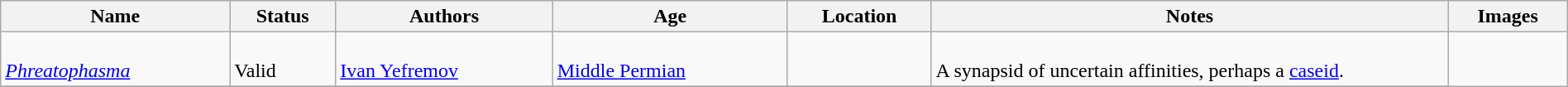<table class="wikitable sortable" align="center" width="100%">
<tr>
<th>Name</th>
<th>Status</th>
<th>Authors</th>
<th>Age</th>
<th>Location</th>
<th width="33%" class="unsortable">Notes</th>
<th class="unsortable">Images</th>
</tr>
<tr>
<td><br><em><a href='#'>Phreatophasma</a></em></td>
<td><br>Valid</td>
<td><br><a href='#'>Ivan Yefremov</a></td>
<td><br><a href='#'>Middle Permian</a></td>
<td><br></td>
<td><br>A synapsid of uncertain affinities, perhaps a <a href='#'>caseid</a>.</td>
<td rowspan="99"></td>
</tr>
<tr>
</tr>
</table>
